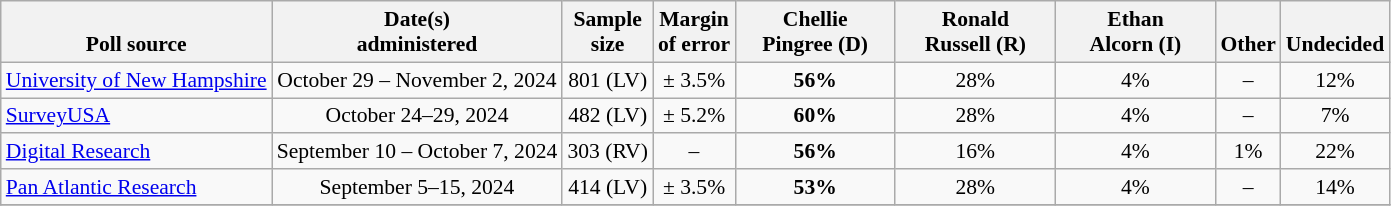<table class="wikitable" style="font-size:90%;text-align:center;">
<tr valign="bottom">
<th>Poll source</th>
<th>Date(s)<br>administered</th>
<th>Sample<br>size</th>
<th>Margin<br>of error</th>
<th style="width:100px;">Chellie<br>Pingree (D)</th>
<th style="width:100px;">Ronald<br>Russell (R)</th>
<th style="width:100px;">Ethan<br>Alcorn (I)</th>
<th>Other</th>
<th>Undecided</th>
</tr>
<tr>
<td style="text-align:left;"><a href='#'>University of New Hampshire</a></td>
<td>October 29 – November 2, 2024</td>
<td>801 (LV)</td>
<td>± 3.5%</td>
<td><strong>56%</strong></td>
<td>28%</td>
<td>4%</td>
<td>–</td>
<td>12%</td>
</tr>
<tr>
<td style="text-align:left;"><a href='#'>SurveyUSA</a></td>
<td>October 24–29, 2024</td>
<td>482 (LV)</td>
<td>± 5.2%</td>
<td><strong>60%</strong></td>
<td>28%</td>
<td>4%</td>
<td>–</td>
<td>7%</td>
</tr>
<tr>
<td style="text-align:left;"><a href='#'>Digital Research</a></td>
<td>September 10 – October 7, 2024</td>
<td>303 (RV)</td>
<td>–</td>
<td><strong>56%</strong></td>
<td>16%</td>
<td>4%</td>
<td>1%</td>
<td>22%</td>
</tr>
<tr>
<td style="text-align:left;"><a href='#'>Pan Atlantic Research</a></td>
<td>September 5–15, 2024</td>
<td>414 (LV)</td>
<td>± 3.5%</td>
<td><strong>53%</strong></td>
<td>28%</td>
<td>4%</td>
<td>–</td>
<td>14%</td>
</tr>
<tr>
</tr>
</table>
